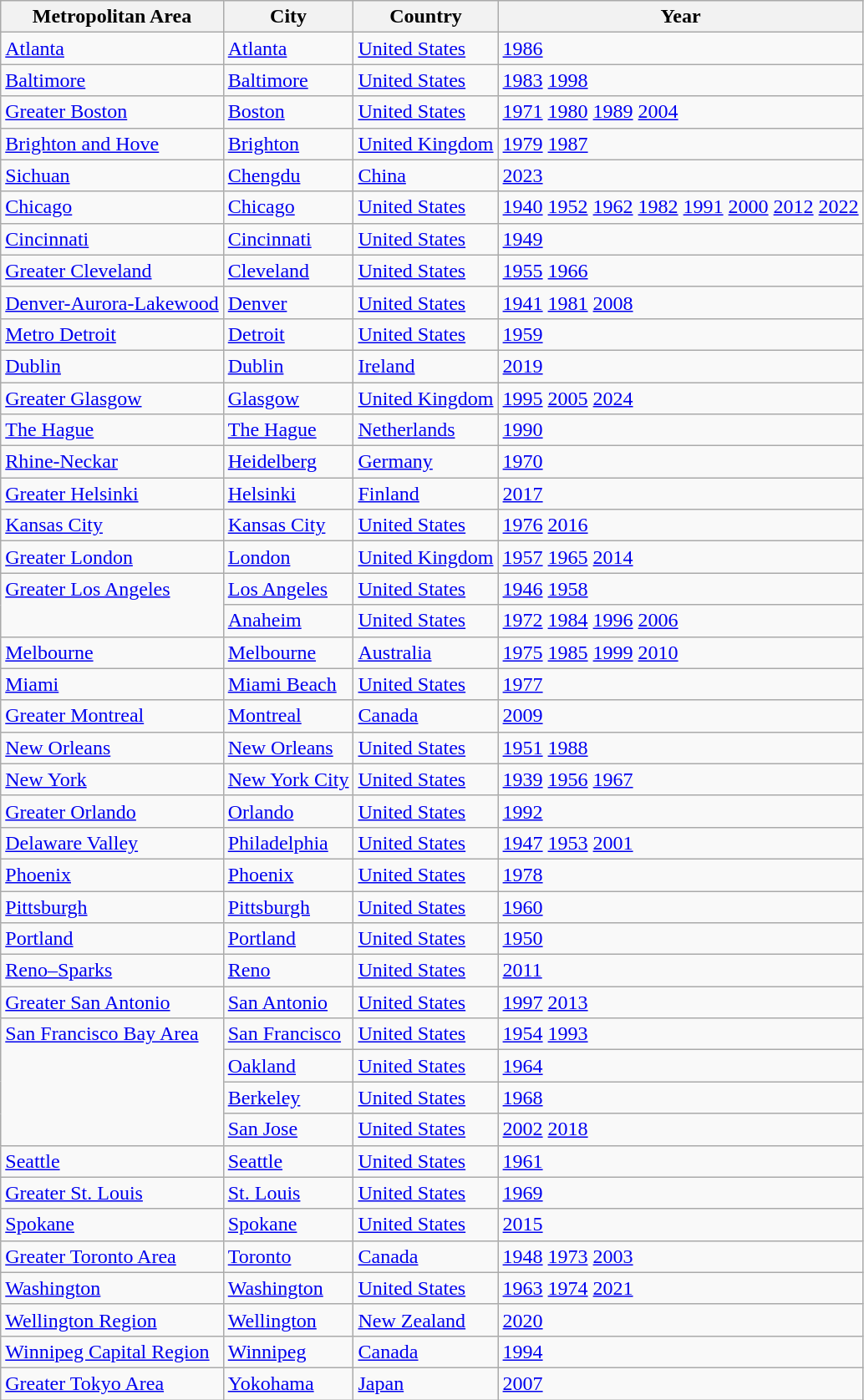<table class="wikitable sortable">
<tr>
<th>Metropolitan Area</th>
<th>City</th>
<th>Country</th>
<th>Year</th>
</tr>
<tr valign="top">
<td><a href='#'>Atlanta</a></td>
<td><a href='#'>Atlanta</a></td>
<td><a href='#'>United States</a></td>
<td><a href='#'>1986</a></td>
</tr>
<tr valign="top">
<td><a href='#'>Baltimore</a></td>
<td><a href='#'>Baltimore</a></td>
<td><a href='#'>United States</a></td>
<td><a href='#'>1983</a> <a href='#'>1998</a></td>
</tr>
<tr valign="top">
<td><a href='#'>Greater Boston</a></td>
<td><a href='#'>Boston</a></td>
<td><a href='#'>United States</a></td>
<td><a href='#'>1971</a> <a href='#'>1980</a> <a href='#'>1989</a> <a href='#'>2004</a></td>
</tr>
<tr valign="top">
<td><a href='#'>Brighton and Hove</a></td>
<td><a href='#'>Brighton</a></td>
<td><a href='#'>United Kingdom</a></td>
<td><a href='#'>1979</a> <a href='#'>1987</a></td>
</tr>
<tr valign="top">
<td><a href='#'>Sichuan</a></td>
<td><a href='#'>Chengdu</a></td>
<td><a href='#'>China</a></td>
<td><a href='#'>2023</a></td>
</tr>
<tr valign="top">
<td><a href='#'>Chicago</a></td>
<td><a href='#'>Chicago</a></td>
<td><a href='#'>United States</a></td>
<td><a href='#'>1940</a> <a href='#'>1952</a> <a href='#'>1962</a> <a href='#'>1982</a> <a href='#'>1991</a> <a href='#'>2000</a> <a href='#'>2012</a> <a href='#'>2022</a></td>
</tr>
<tr valign="top">
<td><a href='#'>Cincinnati</a></td>
<td><a href='#'>Cincinnati</a></td>
<td><a href='#'>United States</a></td>
<td><a href='#'>1949</a></td>
</tr>
<tr valign="top">
<td><a href='#'>Greater Cleveland</a></td>
<td><a href='#'>Cleveland</a></td>
<td><a href='#'>United States</a></td>
<td><a href='#'>1955</a> <a href='#'>1966</a></td>
</tr>
<tr valign="top">
<td><a href='#'>Denver-Aurora-Lakewood</a></td>
<td><a href='#'>Denver</a></td>
<td><a href='#'>United States</a></td>
<td><a href='#'>1941</a> <a href='#'>1981</a> <a href='#'>2008</a></td>
</tr>
<tr valign="top">
<td><a href='#'>Metro Detroit</a></td>
<td><a href='#'>Detroit</a></td>
<td><a href='#'>United States</a></td>
<td><a href='#'>1959</a></td>
</tr>
<tr valign="top">
<td><a href='#'>Dublin</a></td>
<td><a href='#'>Dublin</a></td>
<td><a href='#'>Ireland</a></td>
<td><a href='#'>2019</a></td>
</tr>
<tr valign="top">
<td><a href='#'>Greater Glasgow</a></td>
<td><a href='#'>Glasgow</a></td>
<td><a href='#'>United Kingdom</a></td>
<td><a href='#'>1995</a> <a href='#'>2005</a> <a href='#'>2024</a></td>
</tr>
<tr valign="top">
<td><a href='#'>The Hague</a></td>
<td><a href='#'>The Hague</a></td>
<td><a href='#'>Netherlands</a></td>
<td><a href='#'>1990</a></td>
</tr>
<tr valign="top">
<td><a href='#'>Rhine-Neckar</a></td>
<td><a href='#'>Heidelberg</a></td>
<td><a href='#'>Germany</a></td>
<td><a href='#'>1970</a></td>
</tr>
<tr valign="top">
<td><a href='#'>Greater Helsinki</a></td>
<td><a href='#'>Helsinki</a></td>
<td><a href='#'>Finland</a></td>
<td><a href='#'>2017</a></td>
</tr>
<tr valign="top">
<td><a href='#'>Kansas City</a></td>
<td><a href='#'>Kansas City</a></td>
<td><a href='#'>United States</a></td>
<td><a href='#'>1976</a> <a href='#'>2016</a></td>
</tr>
<tr valign="top">
<td><a href='#'>Greater London</a></td>
<td><a href='#'>London</a></td>
<td><a href='#'>United Kingdom</a></td>
<td><a href='#'>1957</a> <a href='#'>1965</a> <a href='#'>2014</a></td>
</tr>
<tr valign="top">
<td rowspan="2"><a href='#'>Greater Los Angeles</a></td>
<td><a href='#'>Los Angeles</a></td>
<td><a href='#'>United States</a></td>
<td><a href='#'>1946</a> <a href='#'>1958</a></td>
</tr>
<tr valign="top">
<td><a href='#'>Anaheim</a></td>
<td><a href='#'>United States</a></td>
<td><a href='#'>1972</a> <a href='#'>1984</a> <a href='#'>1996</a> <a href='#'>2006</a></td>
</tr>
<tr valign="top">
<td><a href='#'>Melbourne</a></td>
<td><a href='#'>Melbourne</a></td>
<td><a href='#'>Australia</a></td>
<td><a href='#'>1975</a> <a href='#'>1985</a> <a href='#'>1999</a> <a href='#'>2010</a></td>
</tr>
<tr valign="top">
<td><a href='#'>Miami</a></td>
<td><a href='#'>Miami Beach</a></td>
<td><a href='#'>United States</a></td>
<td><a href='#'>1977</a></td>
</tr>
<tr valign="top">
<td><a href='#'>Greater Montreal</a></td>
<td><a href='#'>Montreal</a></td>
<td><a href='#'>Canada</a></td>
<td><a href='#'>2009</a></td>
</tr>
<tr valign="top">
<td><a href='#'>New Orleans</a></td>
<td><a href='#'>New Orleans</a></td>
<td><a href='#'>United States</a></td>
<td><a href='#'>1951</a> <a href='#'>1988</a></td>
</tr>
<tr valign="top">
<td><a href='#'>New York</a></td>
<td><a href='#'>New York City</a></td>
<td><a href='#'>United States</a></td>
<td><a href='#'>1939</a> <a href='#'>1956</a> <a href='#'>1967</a></td>
</tr>
<tr valign="top">
<td><a href='#'>Greater Orlando</a></td>
<td><a href='#'>Orlando</a></td>
<td><a href='#'>United States</a></td>
<td><a href='#'>1992</a></td>
</tr>
<tr valign="top">
<td><a href='#'>Delaware Valley</a></td>
<td><a href='#'>Philadelphia</a></td>
<td><a href='#'>United States</a></td>
<td><a href='#'>1947</a> <a href='#'>1953</a> <a href='#'>2001</a></td>
</tr>
<tr valign="top">
<td><a href='#'>Phoenix</a></td>
<td><a href='#'>Phoenix</a></td>
<td><a href='#'>United States</a></td>
<td><a href='#'>1978</a></td>
</tr>
<tr valign="top">
<td><a href='#'>Pittsburgh</a></td>
<td><a href='#'>Pittsburgh</a></td>
<td><a href='#'>United States</a></td>
<td><a href='#'>1960</a></td>
</tr>
<tr valign="top">
<td><a href='#'>Portland</a></td>
<td><a href='#'>Portland</a></td>
<td><a href='#'>United States</a></td>
<td><a href='#'>1950</a></td>
</tr>
<tr valign="top">
<td><a href='#'>Reno–Sparks</a></td>
<td><a href='#'>Reno</a></td>
<td><a href='#'>United States</a></td>
<td><a href='#'>2011</a></td>
</tr>
<tr valign="top">
<td><a href='#'>Greater San Antonio</a></td>
<td><a href='#'>San Antonio</a></td>
<td><a href='#'>United States</a></td>
<td><a href='#'>1997</a> <a href='#'>2013</a></td>
</tr>
<tr valign="top">
<td rowspan="4"><a href='#'>San Francisco Bay Area</a></td>
<td><a href='#'>San Francisco</a></td>
<td><a href='#'>United States</a></td>
<td><a href='#'>1954</a> <a href='#'>1993</a></td>
</tr>
<tr valign="top">
<td><a href='#'>Oakland</a></td>
<td><a href='#'>United States</a></td>
<td><a href='#'>1964</a></td>
</tr>
<tr valign="top">
<td><a href='#'>Berkeley</a></td>
<td><a href='#'>United States</a></td>
<td><a href='#'>1968</a></td>
</tr>
<tr valign="top">
<td><a href='#'>San Jose</a></td>
<td><a href='#'>United States</a></td>
<td><a href='#'>2002</a> <a href='#'>2018</a></td>
</tr>
<tr valign="top">
<td><a href='#'>Seattle</a></td>
<td><a href='#'>Seattle</a></td>
<td><a href='#'>United States</a></td>
<td><a href='#'>1961</a></td>
</tr>
<tr valign="top">
<td><a href='#'>Greater St. Louis</a></td>
<td><a href='#'>St. Louis</a></td>
<td><a href='#'>United States</a></td>
<td><a href='#'>1969</a></td>
</tr>
<tr valign="top">
<td><a href='#'>Spokane</a></td>
<td><a href='#'>Spokane</a></td>
<td><a href='#'>United States</a></td>
<td><a href='#'>2015</a></td>
</tr>
<tr valign="top">
<td><a href='#'>Greater Toronto Area</a></td>
<td><a href='#'>Toronto</a></td>
<td><a href='#'>Canada</a></td>
<td><a href='#'>1948</a> <a href='#'>1973</a> <a href='#'>2003</a></td>
</tr>
<tr valign="top">
<td><a href='#'>Washington</a></td>
<td><a href='#'>Washington</a></td>
<td><a href='#'>United States</a></td>
<td><a href='#'>1963</a> <a href='#'>1974</a> <a href='#'>2021</a></td>
</tr>
<tr valign="top">
<td><a href='#'>Wellington Region</a></td>
<td><a href='#'>Wellington</a></td>
<td><a href='#'>New Zealand</a></td>
<td><a href='#'>2020</a></td>
</tr>
<tr valign="top">
<td><a href='#'>Winnipeg Capital Region</a></td>
<td><a href='#'>Winnipeg</a></td>
<td><a href='#'>Canada</a></td>
<td><a href='#'>1994</a></td>
</tr>
<tr valign="top">
<td><a href='#'>Greater Tokyo Area</a></td>
<td><a href='#'>Yokohama</a></td>
<td><a href='#'>Japan</a></td>
<td><a href='#'>2007</a></td>
</tr>
</table>
